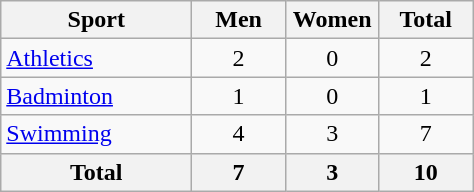<table class="wikitable sortable" style="text-align:center;">
<tr>
<th width=120>Sport</th>
<th width=55>Men</th>
<th width=55>Women</th>
<th width=55>Total</th>
</tr>
<tr>
<td align=left><a href='#'>Athletics</a></td>
<td>2</td>
<td>0</td>
<td>2</td>
</tr>
<tr>
<td align=left><a href='#'>Badminton</a></td>
<td>1</td>
<td>0</td>
<td>1</td>
</tr>
<tr>
<td align=left><a href='#'>Swimming</a></td>
<td>4</td>
<td>3</td>
<td>7</td>
</tr>
<tr>
<th>Total</th>
<th>7</th>
<th>3</th>
<th>10</th>
</tr>
</table>
